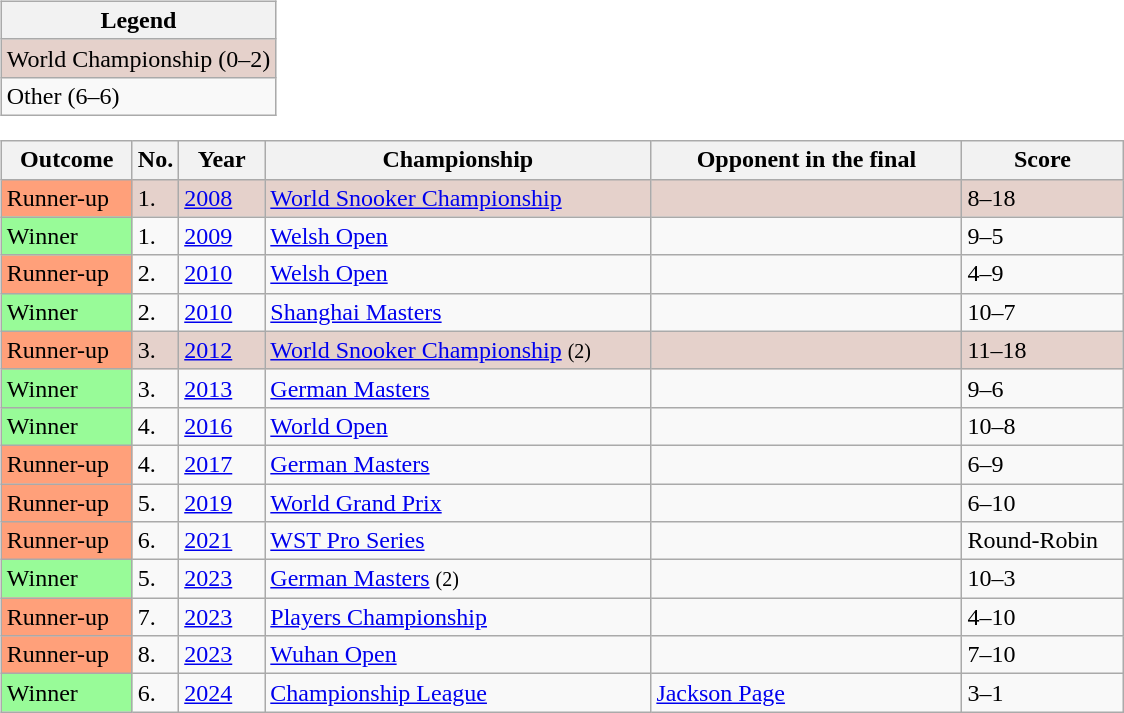<table width=100%>
<tr>
<td valign=top width=40% align=left><br><table class="wikitable">
<tr>
<th>Legend</th>
</tr>
<tr bgcolor="#e5d1cb">
<td>World Championship (0–2)</td>
</tr>
<tr bgcolor=>
<td>Other (6–6)</td>
</tr>
</table>
<table class="wikitable sortable">
<tr>
<th width="80">Outcome</th>
<th width="20">No.</th>
<th width="50">Year</th>
<th width="250">Championship</th>
<th width="200">Opponent in the final</th>
<th width="100">Score</th>
</tr>
<tr style="background:#e5d1cb;">
<td style="background:#ffa07a;">Runner-up</td>
<td>1.</td>
<td><a href='#'>2008</a></td>
<td><a href='#'>World Snooker Championship</a></td>
<td> </td>
<td>8–18</td>
</tr>
<tr>
<td style="background:#98FB98">Winner</td>
<td>1.</td>
<td><a href='#'>2009</a></td>
<td><a href='#'>Welsh Open</a></td>
<td> </td>
<td>9–5</td>
</tr>
<tr>
<td style="background:#ffa07a;">Runner-up</td>
<td>2.</td>
<td><a href='#'>2010</a></td>
<td><a href='#'>Welsh Open</a></td>
<td> </td>
<td>4–9</td>
</tr>
<tr>
<td style="background:#98FB98">Winner</td>
<td>2.</td>
<td><a href='#'>2010</a></td>
<td><a href='#'>Shanghai Masters</a></td>
<td> </td>
<td>10–7</td>
</tr>
<tr style="background:#e5d1cb;">
<td style="background:#ffa07a;">Runner-up</td>
<td>3.</td>
<td><a href='#'>2012</a></td>
<td><a href='#'>World Snooker Championship</a> <small>(2)</small></td>
<td> </td>
<td>11–18</td>
</tr>
<tr>
<td style="background:#98FB98">Winner</td>
<td>3.</td>
<td><a href='#'>2013</a></td>
<td><a href='#'>German Masters</a></td>
<td> </td>
<td>9–6</td>
</tr>
<tr>
<td style="background:#98FB98">Winner</td>
<td>4.</td>
<td><a href='#'>2016</a></td>
<td><a href='#'>World Open</a></td>
<td> </td>
<td>10–8</td>
</tr>
<tr>
<td style="background:#ffa07a;">Runner-up</td>
<td>4.</td>
<td><a href='#'>2017</a></td>
<td><a href='#'>German Masters</a></td>
<td> </td>
<td>6–9</td>
</tr>
<tr>
<td style="background:#ffa07a;">Runner-up</td>
<td>5.</td>
<td><a href='#'>2019</a></td>
<td><a href='#'>World Grand Prix</a></td>
<td> </td>
<td>6–10</td>
</tr>
<tr>
<td style="background:#ffa07a;">Runner-up</td>
<td>6.</td>
<td><a href='#'>2021</a></td>
<td><a href='#'>WST Pro Series</a></td>
<td> </td>
<td>Round-Robin</td>
</tr>
<tr>
<td style="background:#98FB98">Winner</td>
<td>5.</td>
<td><a href='#'>2023</a></td>
<td><a href='#'>German Masters</a> <small>(2)</small></td>
<td> </td>
<td>10–3</td>
</tr>
<tr>
<td style="background:#ffa07a;">Runner-up</td>
<td>7.</td>
<td><a href='#'>2023</a></td>
<td><a href='#'>Players Championship</a></td>
<td> </td>
<td>4–10</td>
</tr>
<tr>
<td style="background:#ffa07a;">Runner-up</td>
<td>8.</td>
<td><a href='#'>2023</a></td>
<td><a href='#'>Wuhan Open</a></td>
<td> </td>
<td>7–10</td>
</tr>
<tr>
<td style="background:#98FB98">Winner</td>
<td>6.</td>
<td><a href='#'>2024</a></td>
<td><a href='#'>Championship League</a></td>
<td> <a href='#'>Jackson Page</a></td>
<td>3–1</td>
</tr>
</table>
</td>
</tr>
</table>
